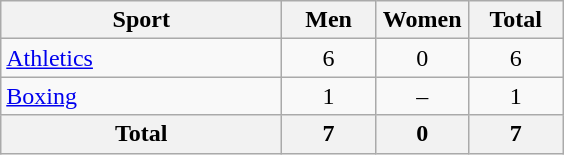<table class="wikitable sortable" style="text-align:center;">
<tr>
<th width=180>Sport</th>
<th width=55>Men</th>
<th width=55>Women</th>
<th width=55>Total</th>
</tr>
<tr>
<td align=left><a href='#'>Athletics</a></td>
<td>6</td>
<td>0</td>
<td>6</td>
</tr>
<tr>
<td align=left><a href='#'>Boxing</a></td>
<td>1</td>
<td>–</td>
<td>1</td>
</tr>
<tr>
<th>Total</th>
<th>7</th>
<th>0</th>
<th>7</th>
</tr>
</table>
